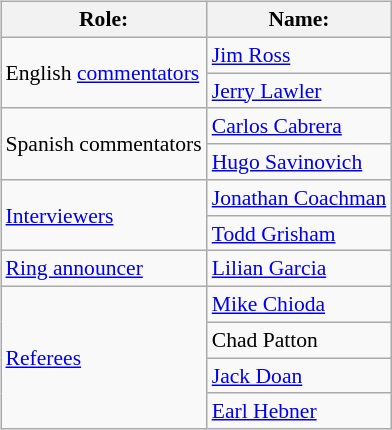<table class="wikitable" border="1" style="font-size:90%; margin:0.5em 0 0.5em 1em; float:right; clear:right;">
<tr>
<th>Role:</th>
<th>Name:</th>
</tr>
<tr>
<td rowspan=2>English <a href='#'>commentators</a></td>
<td><a href='#'>Jim Ross</a></td>
</tr>
<tr>
<td><a href='#'>Jerry Lawler</a></td>
</tr>
<tr>
<td rowspan=2>Spanish commentators</td>
<td><a href='#'>Carlos Cabrera</a></td>
</tr>
<tr>
<td><a href='#'>Hugo Savinovich</a></td>
</tr>
<tr>
<td rowspan=2><a href='#'>Interviewers</a></td>
<td><a href='#'>Jonathan Coachman</a></td>
</tr>
<tr>
<td><a href='#'>Todd Grisham</a></td>
</tr>
<tr>
<td><a href='#'>Ring announcer</a></td>
<td><a href='#'>Lilian Garcia</a></td>
</tr>
<tr>
<td rowspan=4><a href='#'>Referees</a></td>
<td><a href='#'>Mike Chioda</a></td>
</tr>
<tr>
<td>Chad Patton</td>
</tr>
<tr>
<td><a href='#'>Jack Doan</a></td>
</tr>
<tr>
<td><a href='#'>Earl Hebner</a></td>
</tr>
</table>
